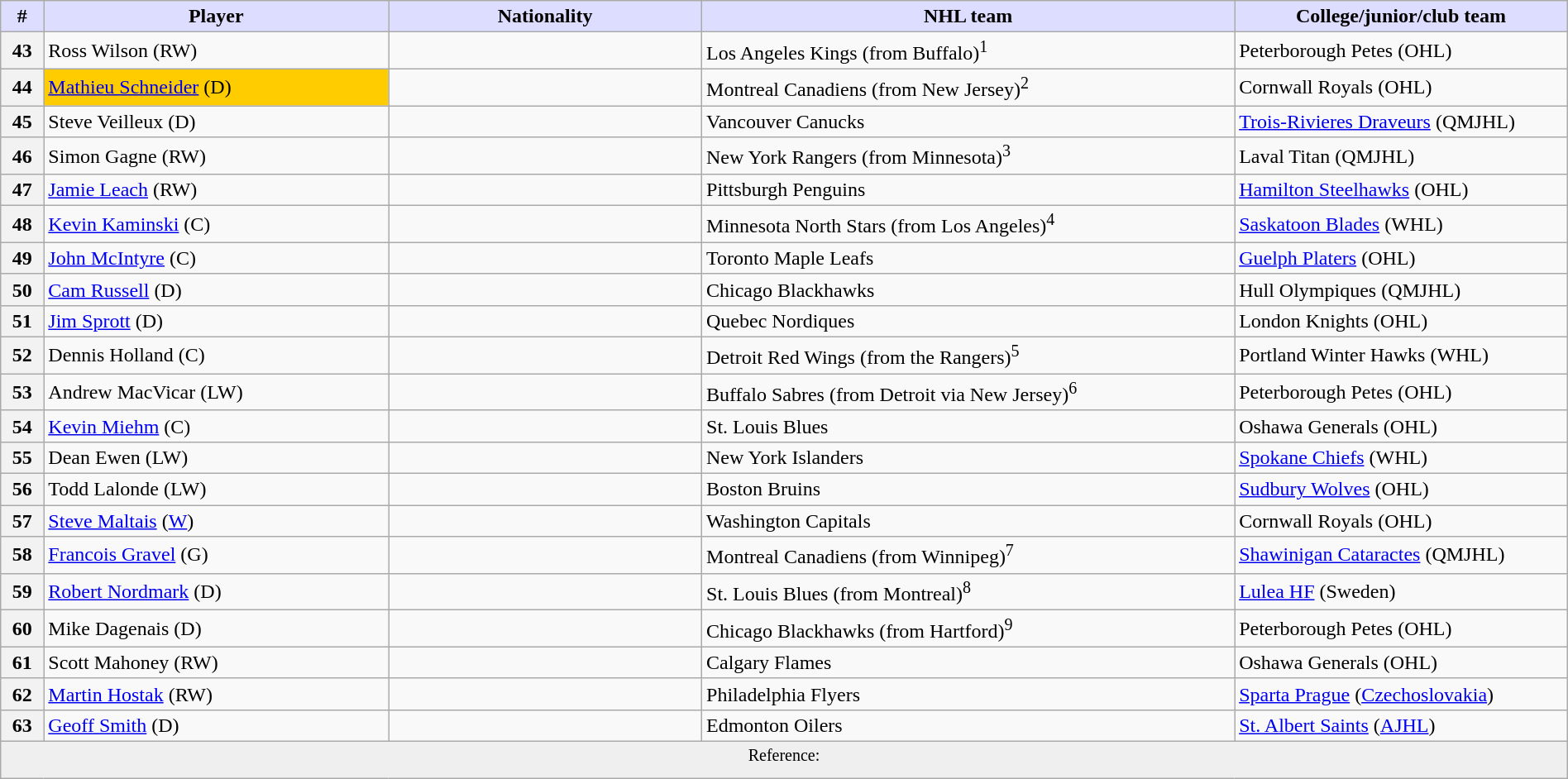<table class="wikitable" style="width: 100%">
<tr>
<th style="background:#ddf; width:2.75%;">#</th>
<th style="background:#ddf; width:22.0%;">Player</th>
<th style="background:#ddf; width:20.0%;">Nationality</th>
<th style="background:#ddf; width:34.0%;">NHL team</th>
<th style="background:#ddf; width:100.0%;">College/junior/club team</th>
</tr>
<tr>
<th>43</th>
<td>Ross Wilson (RW)</td>
<td></td>
<td>Los Angeles Kings (from Buffalo)<sup>1</sup></td>
<td>Peterborough Petes (OHL)</td>
</tr>
<tr>
<th>44</th>
<td bgcolor="#FFCC00"><a href='#'>Mathieu Schneider</a> (D)</td>
<td></td>
<td>Montreal Canadiens (from New Jersey)<sup>2</sup></td>
<td>Cornwall Royals (OHL)</td>
</tr>
<tr>
<th>45</th>
<td>Steve Veilleux (D)</td>
<td></td>
<td>Vancouver Canucks</td>
<td><a href='#'>Trois-Rivieres Draveurs</a> (QMJHL)</td>
</tr>
<tr>
<th>46</th>
<td>Simon Gagne (RW)</td>
<td></td>
<td>New York Rangers (from Minnesota)<sup>3</sup></td>
<td>Laval Titan (QMJHL)</td>
</tr>
<tr>
<th>47</th>
<td><a href='#'>Jamie Leach</a> (RW)</td>
<td></td>
<td>Pittsburgh Penguins</td>
<td><a href='#'>Hamilton Steelhawks</a> (OHL)</td>
</tr>
<tr>
<th>48</th>
<td><a href='#'>Kevin Kaminski</a> (C)</td>
<td></td>
<td>Minnesota North Stars (from Los Angeles)<sup>4</sup></td>
<td><a href='#'>Saskatoon Blades</a> (WHL)</td>
</tr>
<tr>
<th>49</th>
<td><a href='#'>John McIntyre</a> (C)</td>
<td></td>
<td>Toronto Maple Leafs</td>
<td><a href='#'>Guelph Platers</a> (OHL)</td>
</tr>
<tr>
<th>50</th>
<td><a href='#'>Cam Russell</a> (D)</td>
<td></td>
<td>Chicago Blackhawks</td>
<td>Hull Olympiques (QMJHL)</td>
</tr>
<tr>
<th>51</th>
<td><a href='#'>Jim Sprott</a> (D)</td>
<td></td>
<td>Quebec Nordiques</td>
<td>London Knights (OHL)</td>
</tr>
<tr>
<th>52</th>
<td>Dennis Holland (C)</td>
<td></td>
<td>Detroit Red Wings (from the Rangers)<sup>5</sup></td>
<td>Portland Winter Hawks (WHL)</td>
</tr>
<tr>
<th>53</th>
<td>Andrew MacVicar (LW)</td>
<td></td>
<td>Buffalo Sabres (from Detroit via New Jersey)<sup>6</sup></td>
<td>Peterborough Petes (OHL)</td>
</tr>
<tr>
<th>54</th>
<td><a href='#'>Kevin Miehm</a> (C)</td>
<td></td>
<td>St. Louis Blues</td>
<td>Oshawa Generals (OHL)</td>
</tr>
<tr>
<th>55</th>
<td>Dean Ewen (LW)</td>
<td></td>
<td>New York Islanders</td>
<td><a href='#'>Spokane Chiefs</a> (WHL)</td>
</tr>
<tr>
<th>56</th>
<td>Todd Lalonde (LW)</td>
<td></td>
<td>Boston Bruins</td>
<td><a href='#'>Sudbury Wolves</a> (OHL)</td>
</tr>
<tr>
<th>57</th>
<td><a href='#'>Steve Maltais</a> (<a href='#'>W</a>)</td>
<td></td>
<td>Washington Capitals</td>
<td>Cornwall Royals (OHL)</td>
</tr>
<tr>
<th>58</th>
<td><a href='#'>Francois Gravel</a> (G)</td>
<td></td>
<td>Montreal Canadiens (from Winnipeg)<sup>7</sup></td>
<td><a href='#'>Shawinigan Cataractes</a> (QMJHL)</td>
</tr>
<tr>
<th>59</th>
<td><a href='#'>Robert Nordmark</a> (D)</td>
<td></td>
<td>St. Louis Blues (from Montreal)<sup>8</sup></td>
<td><a href='#'>Lulea HF</a> (Sweden)</td>
</tr>
<tr>
<th>60</th>
<td>Mike Dagenais (D)</td>
<td></td>
<td>Chicago Blackhawks (from Hartford)<sup>9</sup></td>
<td>Peterborough Petes (OHL)</td>
</tr>
<tr>
<th>61</th>
<td>Scott Mahoney (RW)</td>
<td></td>
<td>Calgary Flames</td>
<td>Oshawa Generals (OHL)</td>
</tr>
<tr>
<th>62</th>
<td><a href='#'>Martin Hostak</a> (RW)</td>
<td></td>
<td>Philadelphia Flyers</td>
<td><a href='#'>Sparta Prague</a> (<a href='#'>Czechoslovakia</a>)</td>
</tr>
<tr>
<th>63</th>
<td><a href='#'>Geoff Smith</a> (D)</td>
<td></td>
<td>Edmonton Oilers</td>
<td><a href='#'>St. Albert Saints</a> (<a href='#'>AJHL</a>)</td>
</tr>
<tr>
<td align=center colspan="6" bgcolor="#efefef"><sup>Reference:   </sup></td>
</tr>
</table>
